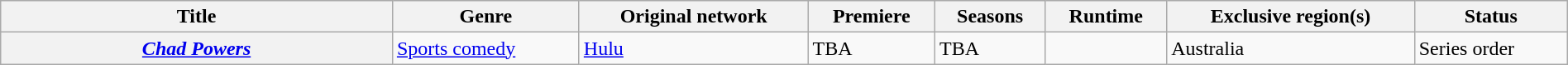<table class="wikitable plainrowheaders sortable" style="width:100%;">
<tr>
<th style="width:25%;">Title</th>
<th>Genre</th>
<th>Original network</th>
<th>Premiere</th>
<th>Seasons</th>
<th>Runtime</th>
<th>Exclusive region(s)</th>
<th>Status</th>
</tr>
<tr>
<th scope="row"><em><a href='#'>Chad Powers</a></em></th>
<td><a href='#'>Sports comedy</a></td>
<td><a href='#'>Hulu</a></td>
<td>TBA</td>
<td>TBA</td>
<td></td>
<td>Australia</td>
<td>Series order</td>
</tr>
</table>
